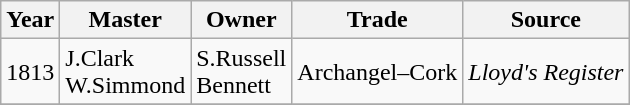<table class=" wikitable">
<tr>
<th>Year</th>
<th>Master</th>
<th>Owner</th>
<th>Trade</th>
<th>Source</th>
</tr>
<tr>
<td>1813</td>
<td>J.Clark<br>W.Simmond</td>
<td>S.Russell<br>Bennett</td>
<td>Archangel–Cork</td>
<td><em>Lloyd's Register</em></td>
</tr>
<tr>
</tr>
</table>
